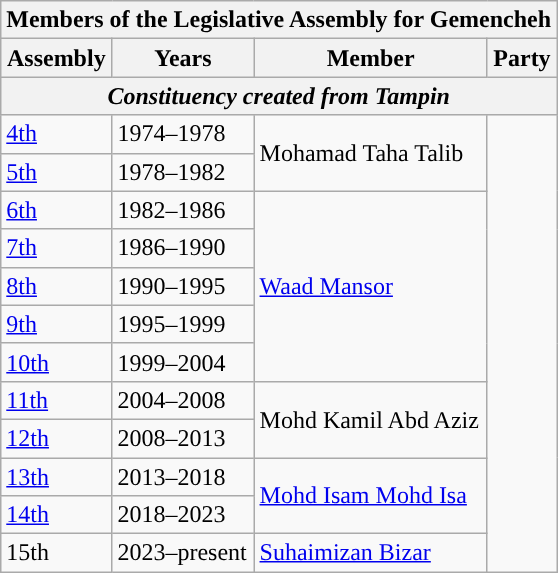<table class=wikitable>
<tr>
<th colspan=4>Members of the Legislative Assembly for Gemencheh</th>
</tr>
<tr>
<th>Assembly</th>
<th>Years</th>
<th>Member</th>
<th>Party</th>
</tr>
<tr>
<th colspan=4 align=center><em>Constituency created from Tampin</em></th>
</tr>
<tr>
<td><a href='#'>4th</a></td>
<td class="nowrap">1974–1978</td>
<td rowspan="2">Mohamad Taha Talib</td>
<td rowspan="12"></td>
</tr>
<tr>
<td><a href='#'>5th</a></td>
<td>1978–1982</td>
</tr>
<tr>
<td><a href='#'>6th</a></td>
<td>1982–1986</td>
<td rowspan="5"><a href='#'>Waad Mansor</a></td>
</tr>
<tr>
<td><a href='#'>7th</a></td>
<td>1986–1990</td>
</tr>
<tr>
<td><a href='#'>8th</a></td>
<td>1990–1995</td>
</tr>
<tr>
<td><a href='#'>9th</a></td>
<td>1995–1999</td>
</tr>
<tr>
<td><a href='#'>10th</a></td>
<td>1999–2004</td>
</tr>
<tr>
<td><a href='#'>11th</a></td>
<td>2004–2008</td>
<td rowspan="2">Mohd Kamil Abd Aziz</td>
</tr>
<tr>
<td><a href='#'>12th</a></td>
<td>2008–2013</td>
</tr>
<tr>
<td><a href='#'>13th</a></td>
<td>2013–2018</td>
<td rowspan="2"><a href='#'>Mohd Isam Mohd Isa</a></td>
</tr>
<tr>
<td><a href='#'>14th</a></td>
<td>2018–2023</td>
</tr>
<tr>
<td>15th</td>
<td>2023–present</td>
<td><a href='#'>Suhaimizan Bizar</a></td>
</tr>
</table>
